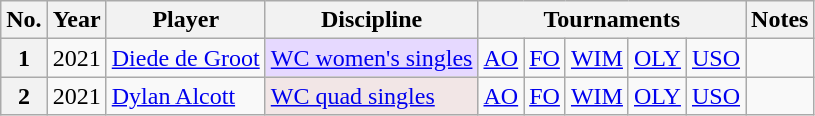<table class="wikitable" style="text-align:center">
<tr>
<th scope="col">No.</th>
<th scope="col">Year</th>
<th scope="col" style="width:150">Player</th>
<th scope="col" style="width:140">Discipline</th>
<th scope="colgroup" colspan="5">Tournaments</th>
<th scope="col">Notes</th>
</tr>
<tr>
<th scope="row">1</th>
<td>2021</td>
<td style="text-align: left;"> <a href='#'>Diede de Groot</a></td>
<td style="background:#e6d9ff;text-align: left;" data-sort-value="9"><a href='#'>WC women's singles</a></td>
<td><a href='#'>AO</a></td>
<td><a href='#'>FO</a></td>
<td><a href='#'>WIM</a></td>
<td><a href='#'>OLY</a></td>
<td><a href='#'>USO</a></td>
<td></td>
</tr>
<tr>
<th scope="row">2</th>
<td>2021</td>
<td style="text-align: left;"> <a href='#'>Dylan Alcott</a></td>
<td style="background:#f2e6e6;text-align: left;" data-sort-value="10"><a href='#'>WC quad singles</a></td>
<td><a href='#'>AO</a></td>
<td><a href='#'>FO</a></td>
<td><a href='#'>WIM</a></td>
<td><a href='#'>OLY</a></td>
<td><a href='#'>USO</a></td>
<td></td>
</tr>
</table>
